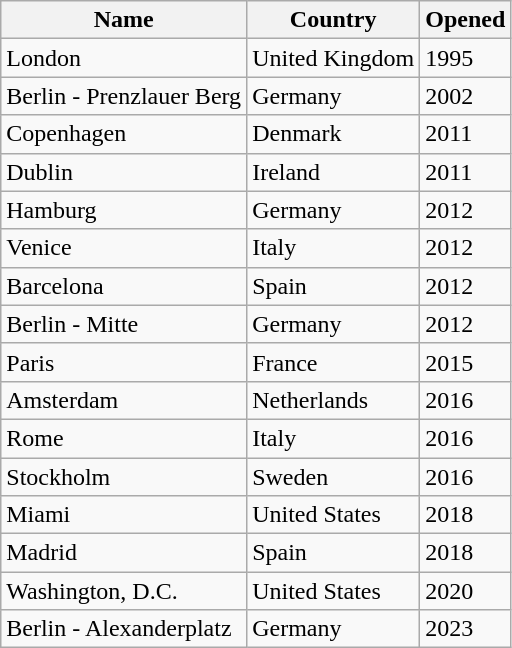<table class="wikitable sortable" style="text-align:left">
<tr>
<th>Name</th>
<th>Country</th>
<th>Opened</th>
</tr>
<tr>
<td>London</td>
<td>United Kingdom</td>
<td>1995</td>
</tr>
<tr>
<td>Berlin - Prenzlauer Berg</td>
<td>Germany</td>
<td>2002</td>
</tr>
<tr>
<td>Copenhagen</td>
<td>Denmark</td>
<td>2011</td>
</tr>
<tr>
<td>Dublin</td>
<td>Ireland</td>
<td>2011</td>
</tr>
<tr>
<td>Hamburg</td>
<td>Germany</td>
<td>2012</td>
</tr>
<tr>
<td>Venice</td>
<td>Italy</td>
<td>2012</td>
</tr>
<tr>
<td>Barcelona</td>
<td>Spain</td>
<td>2012</td>
</tr>
<tr>
<td>Berlin - Mitte</td>
<td>Germany</td>
<td>2012</td>
</tr>
<tr>
<td>Paris</td>
<td>France</td>
<td>2015</td>
</tr>
<tr>
<td>Amsterdam</td>
<td>Netherlands</td>
<td>2016</td>
</tr>
<tr>
<td>Rome</td>
<td>Italy</td>
<td>2016</td>
</tr>
<tr>
<td>Stockholm</td>
<td>Sweden</td>
<td>2016</td>
</tr>
<tr>
<td>Miami</td>
<td>United States</td>
<td>2018</td>
</tr>
<tr>
<td>Madrid</td>
<td>Spain</td>
<td>2018</td>
</tr>
<tr>
<td>Washington, D.C.</td>
<td>United States</td>
<td>2020</td>
</tr>
<tr>
<td>Berlin - Alexanderplatz</td>
<td>Germany</td>
<td>2023</td>
</tr>
</table>
